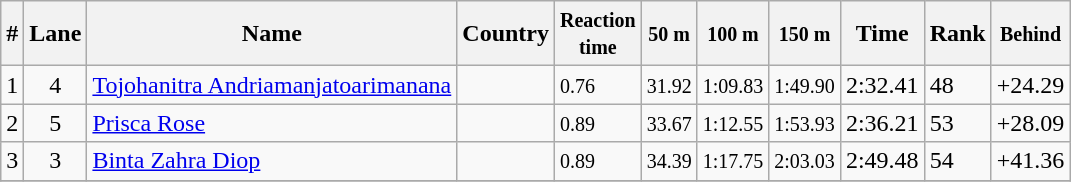<table class="wikitable">
<tr>
<th>#</th>
<th>Lane</th>
<th>Name</th>
<th>Country</th>
<th><small>Reaction<br>time</small></th>
<th><small>50 m</small></th>
<th><small>100 m</small></th>
<th><small>150 m</small></th>
<th>Time</th>
<th>Rank</th>
<th><small>Behind</small></th>
</tr>
<tr>
<td>1</td>
<td align="center">4</td>
<td><a href='#'>Tojohanitra Andriamanjatoarimanana</a></td>
<td></td>
<td><small>0.76</small></td>
<td><small>31.92</small></td>
<td><small>1:09.83</small></td>
<td><small>1:49.90</small></td>
<td>2:32.41</td>
<td>48</td>
<td>+24.29</td>
</tr>
<tr>
<td>2</td>
<td align="center">5</td>
<td><a href='#'>Prisca Rose</a></td>
<td></td>
<td><small>0.89</small></td>
<td><small>33.67</small></td>
<td><small>1:12.55</small></td>
<td><small>1:53.93</small></td>
<td>2:36.21</td>
<td>53</td>
<td>+28.09</td>
</tr>
<tr>
<td>3</td>
<td align="center">3</td>
<td><a href='#'>Binta Zahra Diop</a></td>
<td></td>
<td><small>0.89</small></td>
<td><small>34.39</small></td>
<td><small>1:17.75</small></td>
<td><small>2:03.03</small></td>
<td>2:49.48</td>
<td>54</td>
<td>+41.36</td>
</tr>
<tr>
</tr>
</table>
